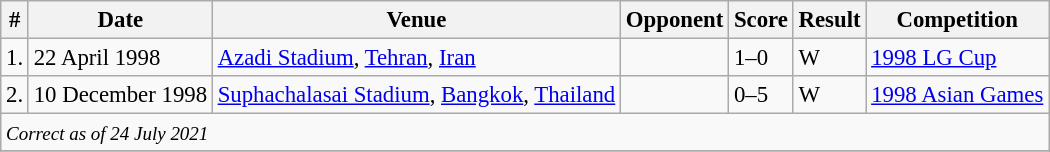<table class="wikitable" style="font-size:95%;">
<tr>
<th>#</th>
<th>Date</th>
<th>Venue</th>
<th>Opponent</th>
<th>Score</th>
<th>Result</th>
<th>Competition</th>
</tr>
<tr>
<td>1.</td>
<td>22 April 1998</td>
<td><a href='#'>Azadi Stadium</a>, <a href='#'>Tehran</a>, <a href='#'>Iran</a></td>
<td></td>
<td>1–0</td>
<td>W</td>
<td><a href='#'>1998 LG Cup</a></td>
</tr>
<tr>
<td>2.</td>
<td>10 December 1998</td>
<td><a href='#'>Suphachalasai Stadium</a>, <a href='#'>Bangkok</a>, <a href='#'>Thailand</a></td>
<td></td>
<td>0–5</td>
<td>W</td>
<td><a href='#'>1998 Asian Games</a></td>
</tr>
<tr>
<td colspan=18><small><em>Correct as of 24 July 2021</em></small></td>
</tr>
<tr>
</tr>
</table>
